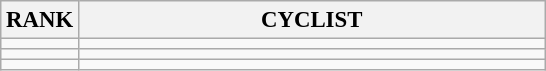<table class="wikitable" style="font-size:95%;">
<tr>
<th>RANK</th>
<th align="left" style="width: 20em">CYCLIST</th>
</tr>
<tr>
<td align="center"></td>
<td></td>
</tr>
<tr>
<td align="center"></td>
<td></td>
</tr>
<tr>
<td align="center"></td>
<td></td>
</tr>
</table>
